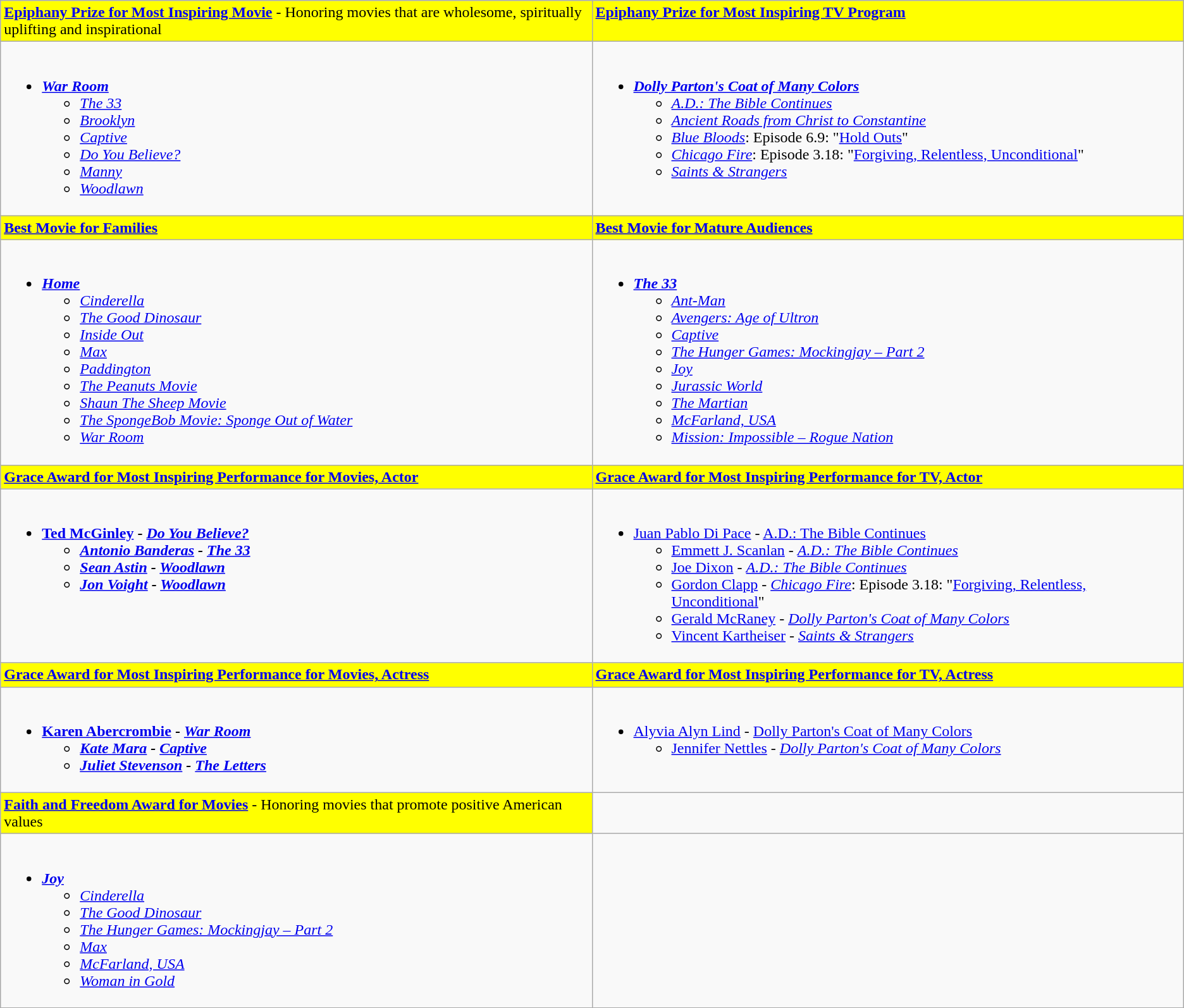<table class=wikitable>
<tr>
<td valign="top" width="50%" style="background: yellow;"><strong><a href='#'>Epiphany Prize for Most Inspiring Movie</a></strong> - Honoring movies that are wholesome, spiritually uplifting and inspirational</td>
<td valign="top" width="50%" style="background: yellow;"><strong><a href='#'>Epiphany Prize for Most Inspiring TV Program</a></strong></td>
</tr>
<tr valign="top">
<td><br><ul><li><strong><em><a href='#'>War Room</a></em></strong><ul><li><em><a href='#'>The 33</a></em></li><li><em><a href='#'>Brooklyn</a></em></li><li><em><a href='#'>Captive</a></em></li><li><em><a href='#'>Do You Believe?</a></em></li><li><em><a href='#'>Manny</a></em></li><li><em><a href='#'>Woodlawn</a></em></li></ul></li></ul></td>
<td><br><ul><li><strong><em><a href='#'>Dolly Parton's Coat of Many Colors</a></em></strong><ul><li><em><a href='#'>A.D.: The Bible Continues</a></em></li><li><em><a href='#'>Ancient Roads from Christ to Constantine</a></em></li><li><em><a href='#'>Blue Bloods</a></em>: Episode 6.9: "<a href='#'>Hold Outs</a>"</li><li><em><a href='#'>Chicago Fire</a></em>: Episode 3.18: "<a href='#'>Forgiving, Relentless, Unconditional</a>"</li><li><em><a href='#'>Saints & Strangers</a></em></li></ul></li></ul></td>
</tr>
<tr>
<td valign="top" style="background: yellow;"><strong><a href='#'>Best Movie for Families</a></strong></td>
<td valign="top" style="background: yellow;"><strong><a href='#'>Best Movie for Mature Audiences</a></strong></td>
</tr>
<tr valign="top">
<td><br><ul><li><strong><em><a href='#'>Home</a></em></strong><ul><li><em><a href='#'>Cinderella</a></em></li><li><em><a href='#'>The Good Dinosaur</a></em></li><li><em><a href='#'>Inside Out</a></em></li><li><em><a href='#'>Max</a></em></li><li><em><a href='#'>Paddington</a></em></li><li><em><a href='#'>The Peanuts Movie</a></em></li><li><em><a href='#'>Shaun The Sheep Movie</a></em></li><li><em><a href='#'>The SpongeBob Movie: Sponge Out of Water</a></em></li><li><em><a href='#'>War Room</a></em></li></ul></li></ul></td>
<td><br><ul><li><strong><em><a href='#'>The 33</a></em></strong><ul><li><em><a href='#'>Ant-Man</a></em></li><li><em><a href='#'>Avengers: Age of Ultron</a></em></li><li><em><a href='#'>Captive</a></em></li><li><em><a href='#'>The Hunger Games: Mockingjay – Part 2</a></em></li><li><em><a href='#'>Joy</a></em></li><li><em><a href='#'>Jurassic World</a></em></li><li><em><a href='#'>The Martian</a></em></li><li><em><a href='#'>McFarland, USA</a></em></li><li><em><a href='#'>Mission: Impossible – Rogue Nation</a></em></li></ul></li></ul></td>
</tr>
<tr>
<td valign="top" style="background: yellow;"><strong><a href='#'>Grace Award for Most Inspiring Performance for Movies, Actor</a></strong></td>
<td valign="top" style="background: yellow;"><strong><a href='#'>Grace Award for Most Inspiring Performance for TV, Actor</a></strong></td>
</tr>
<tr valign="top">
<td><br><ul><li><strong><a href='#'>Ted McGinley</a> - <em><a href='#'>Do You Believe?</a><strong><em><ul><li><a href='#'>Antonio Banderas</a> - </em><a href='#'>The 33</a><em></li><li><a href='#'>Sean Astin</a> - </em><a href='#'>Woodlawn</a><em></li><li><a href='#'>Jon Voight</a> - </em><a href='#'>Woodlawn</a><em></li></ul></li></ul></td>
<td><br><ul><li></strong><a href='#'>Juan Pablo Di Pace</a> - </em><a href='#'>A.D.: The Bible Continues</a></em></strong><ul><li><a href='#'>Emmett J. Scanlan</a> - <em><a href='#'>A.D.: The Bible Continues</a></em></li><li><a href='#'>Joe Dixon</a> - <em><a href='#'>A.D.: The Bible Continues</a></em></li><li><a href='#'>Gordon Clapp</a> - <em><a href='#'>Chicago Fire</a></em>: Episode 3.18: "<a href='#'>Forgiving, Relentless, Unconditional</a>"</li><li><a href='#'>Gerald McRaney</a> - <em><a href='#'>Dolly Parton's Coat of Many Colors</a></em></li><li><a href='#'>Vincent Kartheiser</a> - <em><a href='#'>Saints & Strangers</a></em></li></ul></li></ul></td>
</tr>
<tr>
<td valign="top" style="background: yellow;"><strong><a href='#'>Grace Award for Most Inspiring Performance for Movies, Actress</a></strong></td>
<td valign="top" style="background: yellow;"><strong><a href='#'>Grace Award for Most Inspiring Performance for TV, Actress</a></strong></td>
</tr>
<tr valign="top">
<td><br><ul><li><strong><a href='#'>Karen Abercrombie</a> - <em><a href='#'>War Room</a><strong><em><ul><li><a href='#'>Kate Mara</a> - </em><a href='#'>Captive</a><em></li><li><a href='#'>Juliet Stevenson</a> - </em><a href='#'>The Letters</a><em></li></ul></li></ul></td>
<td><br><ul><li></strong><a href='#'>Alyvia Alyn Lind</a> - </em><a href='#'>Dolly Parton's Coat of Many Colors</a></em></strong><ul><li><a href='#'>Jennifer Nettles</a> - <em><a href='#'>Dolly Parton's Coat of Many Colors</a></em></li></ul></li></ul></td>
</tr>
<tr>
<td valign="top" style="background: yellow;"><strong><a href='#'>Faith and Freedom Award for Movies</a></strong> - Honoring movies that promote positive American values</td>
<td></td>
</tr>
<tr valign="top">
<td><br><ul><li><strong><em><a href='#'>Joy</a></em></strong><ul><li><em><a href='#'>Cinderella</a></em></li><li><em><a href='#'>The Good Dinosaur</a></em></li><li><em><a href='#'>The Hunger Games: Mockingjay – Part 2</a></em></li><li><em><a href='#'>Max</a></em></li><li><em><a href='#'>McFarland, USA</a></em></li><li><em><a href='#'>Woman in Gold</a></em></li></ul></li></ul></td>
<td></td>
</tr>
</table>
